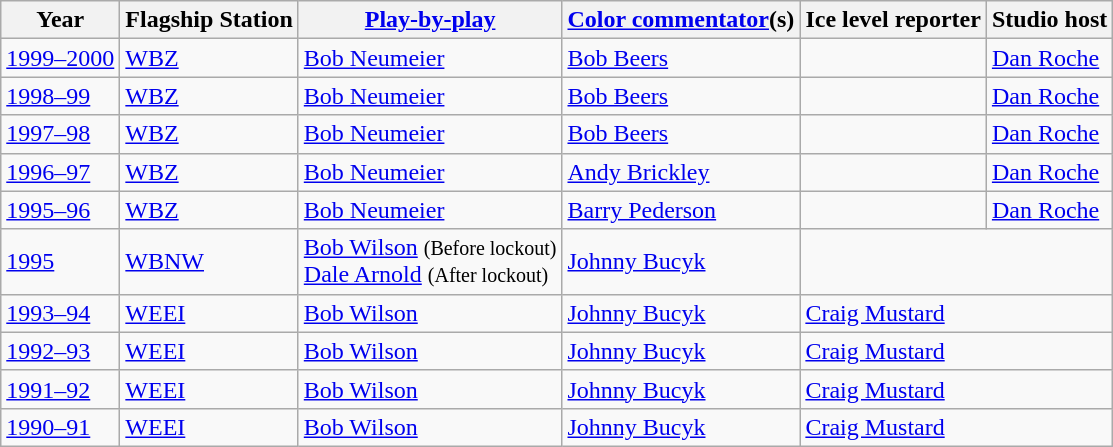<table class="wikitable">
<tr>
<th>Year</th>
<th>Flagship Station</th>
<th><a href='#'>Play-by-play</a></th>
<th><a href='#'>Color commentator</a>(s)</th>
<th>Ice level reporter</th>
<th>Studio host</th>
</tr>
<tr>
<td><a href='#'>1999–2000</a></td>
<td><a href='#'>WBZ</a></td>
<td><a href='#'>Bob Neumeier</a></td>
<td><a href='#'>Bob Beers</a></td>
<td></td>
<td><a href='#'>Dan Roche</a></td>
</tr>
<tr>
<td><a href='#'>1998–99</a></td>
<td><a href='#'>WBZ</a></td>
<td><a href='#'>Bob Neumeier</a></td>
<td><a href='#'>Bob Beers</a></td>
<td></td>
<td><a href='#'>Dan Roche</a></td>
</tr>
<tr>
<td><a href='#'>1997–98</a></td>
<td><a href='#'>WBZ</a></td>
<td><a href='#'>Bob Neumeier</a></td>
<td><a href='#'>Bob Beers</a></td>
<td></td>
<td><a href='#'>Dan Roche</a></td>
</tr>
<tr>
<td><a href='#'>1996–97</a></td>
<td><a href='#'>WBZ</a></td>
<td><a href='#'>Bob Neumeier</a></td>
<td><a href='#'>Andy Brickley</a></td>
<td></td>
<td><a href='#'>Dan Roche</a></td>
</tr>
<tr>
<td><a href='#'>1995–96</a></td>
<td><a href='#'>WBZ</a></td>
<td><a href='#'>Bob Neumeier</a></td>
<td><a href='#'>Barry Pederson</a></td>
<td></td>
<td><a href='#'>Dan Roche</a></td>
</tr>
<tr>
<td><a href='#'>1995</a></td>
<td><a href='#'>WBNW</a></td>
<td><a href='#'>Bob Wilson</a> <small>(Before lockout)</small><br><a href='#'>Dale Arnold</a> <small>(After lockout)</small></td>
<td><a href='#'>Johnny Bucyk</a></td>
</tr>
<tr>
<td><a href='#'>1993–94</a></td>
<td><a href='#'>WEEI</a></td>
<td><a href='#'>Bob Wilson</a></td>
<td><a href='#'>Johnny Bucyk</a></td>
<td colspan="2"><a href='#'>Craig Mustard</a></td>
</tr>
<tr>
<td><a href='#'>1992–93</a></td>
<td><a href='#'>WEEI</a></td>
<td><a href='#'>Bob Wilson</a></td>
<td><a href='#'>Johnny Bucyk</a></td>
<td colspan="2"><a href='#'>Craig Mustard</a></td>
</tr>
<tr>
<td><a href='#'>1991–92</a></td>
<td><a href='#'>WEEI</a></td>
<td><a href='#'>Bob Wilson</a></td>
<td><a href='#'>Johnny Bucyk</a></td>
<td colspan="2"><a href='#'>Craig Mustard</a></td>
</tr>
<tr>
<td><a href='#'>1990–91</a></td>
<td><a href='#'>WEEI</a></td>
<td><a href='#'>Bob Wilson</a></td>
<td><a href='#'>Johnny Bucyk</a></td>
<td colspan="2"><a href='#'>Craig Mustard</a></td>
</tr>
</table>
